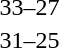<table style="text-align:center">
<tr>
<th width=200></th>
<th width=100></th>
<th width=200></th>
</tr>
<tr>
<td align=right><strong></strong></td>
<td>33–27</td>
<td align=left></td>
</tr>
<tr>
<td align=right><strong></strong></td>
<td>31–25</td>
<td align=left></td>
</tr>
<tr>
</tr>
</table>
